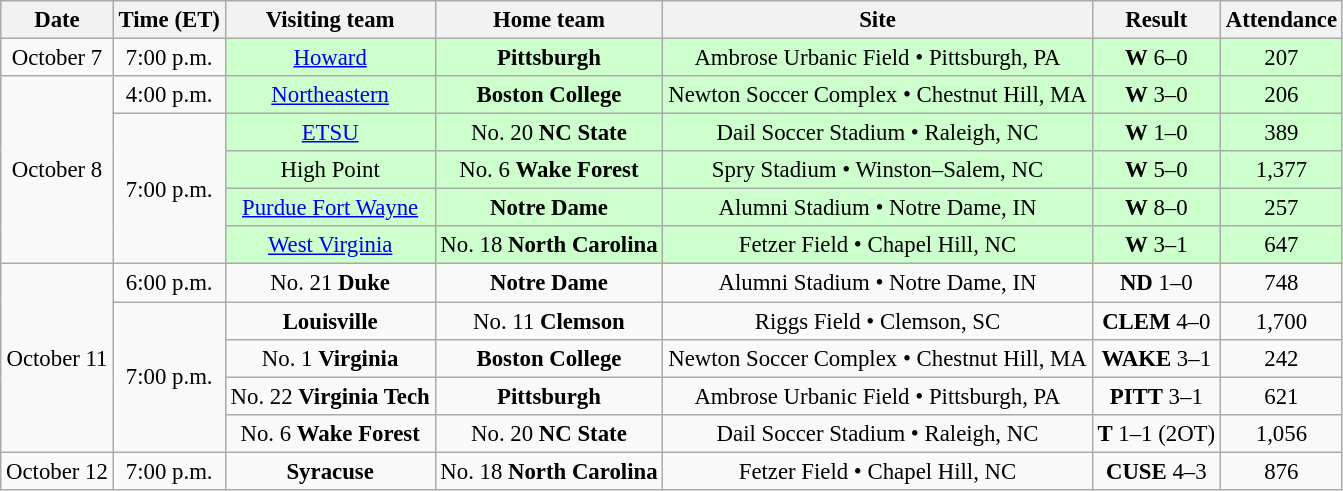<table class="wikitable" style="font-size:95%; text-align: center;">
<tr>
<th>Date</th>
<th>Time (ET)</th>
<th>Visiting team</th>
<th>Home team</th>
<th>Site</th>
<th>Result</th>
<th>Attendance</th>
</tr>
<tr>
<td>October 7</td>
<td>7:00 p.m.</td>
<td style="background:#cfc;"><a href='#'>Howard</a></td>
<td style="background:#cfc;"><strong>Pittsburgh</strong></td>
<td style="background:#cfc;">Ambrose Urbanic Field • Pittsburgh, PA</td>
<td style="background:#cfc;"><strong>W</strong> 6–0</td>
<td style="background:#cfc;">207</td>
</tr>
<tr>
<td rowspan=5>October 8</td>
<td>4:00 p.m.</td>
<td style="background:#cfc;"><a href='#'>Northeastern</a></td>
<td style="background:#cfc;"><strong>Boston College</strong></td>
<td style="background:#cfc;">Newton Soccer Complex • Chestnut Hill, MA</td>
<td style="background:#cfc;"><strong>W</strong> 3–0</td>
<td style="background:#cfc;">206</td>
</tr>
<tr>
<td rowspan=4>7:00 p.m.</td>
<td style="background:#cfc;"><a href='#'>ETSU</a></td>
<td style="background:#cfc;">No. 20 <strong>NC State</strong></td>
<td style="background:#cfc;">Dail Soccer Stadium  • Raleigh, NC</td>
<td style="background:#cfc;"><strong>W</strong> 1–0</td>
<td style="background:#cfc;">389</td>
</tr>
<tr>
<td style="background:#cfc;">High Point</td>
<td style="background:#cfc;">No. 6 <strong>Wake Forest</strong></td>
<td style="background:#cfc;">Spry Stadium • Winston–Salem, NC</td>
<td style="background:#cfc;"><strong>W</strong> 5–0</td>
<td style="background:#cfc;">1,377</td>
</tr>
<tr>
<td style="background:#cfc;"><a href='#'>Purdue Fort Wayne</a></td>
<td style="background:#cfc;"><strong>Notre Dame</strong></td>
<td style="background:#cfc;">Alumni Stadium • Notre Dame, IN</td>
<td style="background:#cfc;"><strong>W</strong> 8–0</td>
<td style="background:#cfc;">257</td>
</tr>
<tr>
<td style="background:#cfc;"><a href='#'>West Virginia</a></td>
<td style="background:#cfc;">No. 18 <strong>North Carolina</strong></td>
<td style="background:#cfc;">Fetzer Field • Chapel Hill, NC</td>
<td style="background:#cfc;"><strong>W</strong> 3–1</td>
<td style="background:#cfc;">647</td>
</tr>
<tr>
<td rowspan=5>October 11</td>
<td>6:00 p.m.</td>
<td>No. 21 <strong>Duke</strong></td>
<td><strong>Notre Dame</strong></td>
<td>Alumni Stadium • Notre Dame, IN</td>
<td><strong>ND</strong> 1–0</td>
<td>748</td>
</tr>
<tr>
<td rowspan=4>7:00 p.m.</td>
<td><strong>Louisville</strong></td>
<td>No. 11 <strong>Clemson</strong></td>
<td>Riggs Field • Clemson, SC</td>
<td><strong>CLEM</strong> 4–0</td>
<td>1,700</td>
</tr>
<tr>
<td>No. 1 <strong>Virginia</strong></td>
<td><strong>Boston College</strong></td>
<td>Newton Soccer Complex • Chestnut Hill, MA</td>
<td><strong>WAKE</strong> 3–1</td>
<td>242</td>
</tr>
<tr>
<td>No. 22 <strong>Virginia Tech</strong></td>
<td><strong>Pittsburgh</strong></td>
<td>Ambrose Urbanic Field • Pittsburgh, PA</td>
<td><strong>PITT</strong> 3–1</td>
<td>621</td>
</tr>
<tr>
<td>No. 6 <strong>Wake Forest</strong></td>
<td>No. 20 <strong>NC State</strong></td>
<td>Dail Soccer Stadium  • Raleigh, NC</td>
<td><strong>T</strong> 1–1 (2OT)</td>
<td>1,056</td>
</tr>
<tr>
<td>October 12</td>
<td>7:00 p.m.</td>
<td><strong>Syracuse</strong></td>
<td>No. 18 <strong>North Carolina</strong></td>
<td>Fetzer Field • Chapel Hill, NC</td>
<td><strong>CUSE</strong> 4–3</td>
<td>876</td>
</tr>
</table>
